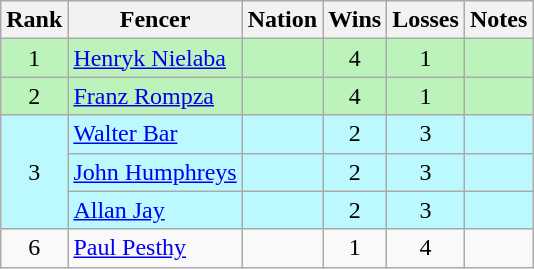<table class="wikitable sortable" style="text-align:center">
<tr>
<th>Rank</th>
<th>Fencer</th>
<th>Nation</th>
<th>Wins</th>
<th>Losses</th>
<th>Notes</th>
</tr>
<tr bgcolor=bbf3bb>
<td>1</td>
<td align=left><a href='#'>Henryk Nielaba</a></td>
<td align=left></td>
<td>4</td>
<td>1</td>
<td></td>
</tr>
<tr bgcolor=bbf3bb>
<td>2</td>
<td align=left><a href='#'>Franz Rompza</a></td>
<td align=left></td>
<td>4</td>
<td>1</td>
<td></td>
</tr>
<tr bgcolor=bbf9ff>
<td rowspan=3>3</td>
<td align=left><a href='#'>Walter Bar</a></td>
<td align=left></td>
<td>2</td>
<td>3</td>
<td></td>
</tr>
<tr bgcolor=bbf9ff>
<td align=left><a href='#'>John Humphreys</a></td>
<td align=left></td>
<td>2</td>
<td>3</td>
<td></td>
</tr>
<tr bgcolor=bbf9ff>
<td align=left><a href='#'>Allan Jay</a></td>
<td align=left></td>
<td>2</td>
<td>3</td>
<td></td>
</tr>
<tr>
<td>6</td>
<td align=left><a href='#'>Paul Pesthy</a></td>
<td align=left></td>
<td>1</td>
<td>4</td>
<td></td>
</tr>
</table>
